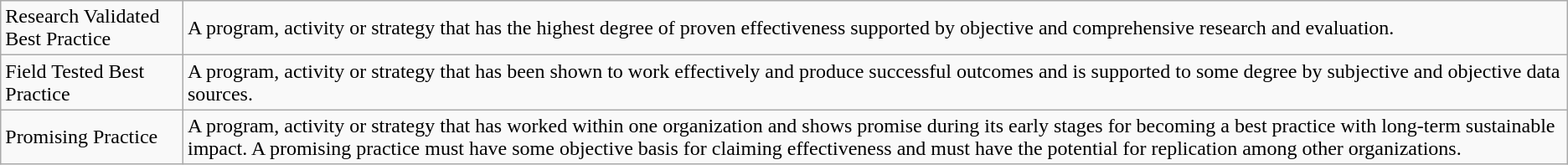<table class="wikitable">
<tr>
<td>Research Validated Best Practice</td>
<td>A program, activity or strategy that has the highest degree of proven effectiveness supported by objective and comprehensive research and evaluation.</td>
</tr>
<tr>
<td>Field Tested Best Practice</td>
<td>A program, activity or strategy that has been shown to work effectively and produce successful outcomes and is supported to some degree by subjective and objective data sources.</td>
</tr>
<tr>
<td>Promising Practice</td>
<td>A program, activity or strategy that has worked within one organization and shows promise during its early stages for becoming a best practice with long-term sustainable impact. A promising practice must have some objective basis for claiming effectiveness and must have the potential for replication among other organizations.</td>
</tr>
</table>
